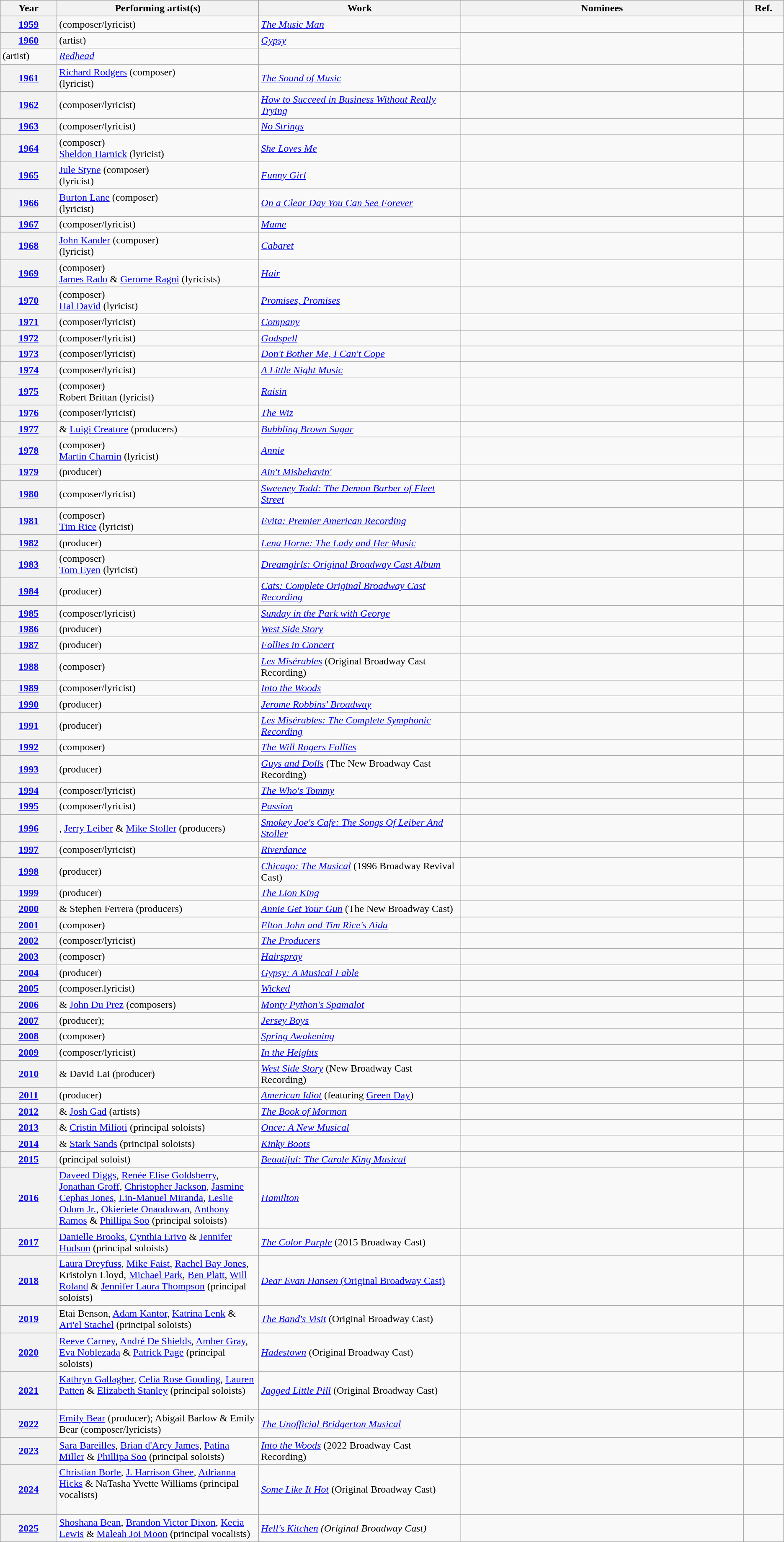<table class="wikitable">
<tr>
<th width="7%">Year</th>
<th width="25%">Performing artist(s)</th>
<th width="25%">Work</th>
<th width="35%" class=unsortable>Nominees</th>
<th width="5%" class=unsortable>Ref.</th>
</tr>
<tr>
<th scope=><a href='#'>1959</a></th>
<td> (composer/lyricist)</td>
<td><em><a href='#'>The Music Man</a></em></td>
<td></td>
<td style="text-align:center;"></td>
</tr>
<tr>
<th scope=><a href='#'>1960</a></th>
<td> (artist)</td>
<td><em><a href='#'>Gypsy</a></em></td>
<td rowspan=2></td>
<td style="text-align:center;"  rowspan=2></td>
</tr>
<tr>
<td> (artist)</td>
<td><em><a href='#'>Redhead</a></em></td>
</tr>
<tr>
<th scope=><a href='#'>1961</a></th>
<td><a href='#'>Richard Rodgers</a> (composer)<br> (lyricist)</td>
<td><em><a href='#'>The Sound of Music</a></em></td>
<td></td>
<td style="text-align:center;"></td>
</tr>
<tr>
<th scope=><a href='#'>1962</a></th>
<td> (composer/lyricist)</td>
<td><em><a href='#'>How to Succeed in Business Without Really Trying</a></em></td>
<td></td>
<td style="text-align:center;"></td>
</tr>
<tr>
<th scope=><a href='#'>1963</a></th>
<td> (composer/lyricist)</td>
<td><em><a href='#'>No Strings</a></em></td>
<td></td>
<td style="text-align:center;"></td>
</tr>
<tr>
<th scope=><a href='#'>1964</a></th>
<td> (composer)<br><a href='#'>Sheldon Harnick</a> (lyricist)</td>
<td><em><a href='#'>She Loves Me</a></em></td>
<td></td>
<td style="text-align:center;"></td>
</tr>
<tr>
<th scope=><a href='#'>1965</a></th>
<td><a href='#'>Jule Styne</a> (composer)<br> (lyricist)</td>
<td><em><a href='#'>Funny Girl</a></em></td>
<td></td>
<td style="text-align:center;"></td>
</tr>
<tr>
<th scope=><a href='#'>1966</a></th>
<td><a href='#'>Burton Lane</a> (composer)<br> (lyricist)</td>
<td><em><a href='#'>On a Clear Day You Can See Forever</a></em></td>
<td></td>
<td style="text-align:center;"></td>
</tr>
<tr>
<th scope=><a href='#'>1967</a></th>
<td> (composer/lyricist)</td>
<td><em><a href='#'>Mame</a></em></td>
<td></td>
<td style="text-align:center;"></td>
</tr>
<tr>
<th scope=><a href='#'>1968</a></th>
<td><a href='#'>John Kander</a> (composer)<br> (lyricist)<br></td>
<td><em><a href='#'>Cabaret</a></em></td>
<td></td>
<td style="text-align:center;"></td>
</tr>
<tr>
<th scope=><a href='#'>1969</a></th>
<td> (composer)<br><a href='#'>James Rado</a> & <a href='#'>Gerome Ragni</a> (lyricists)<br></td>
<td><em><a href='#'>Hair</a></em></td>
<td></td>
<td style="text-align:center;"></td>
</tr>
<tr>
<th scope=><a href='#'>1970</a></th>
<td> (composer)<br><a href='#'>Hal David</a> (lyricist)<br></td>
<td><em><a href='#'>Promises, Promises</a></em></td>
<td></td>
<td style="text-align:center;"></td>
</tr>
<tr>
<th scope=><a href='#'>1971</a></th>
<td> (composer/lyricist)<br></td>
<td><em><a href='#'>Company</a></em></td>
<td></td>
<td style="text-align:center;"></td>
</tr>
<tr>
<th scope=><a href='#'>1972</a></th>
<td> (composer/lyricist)<br></td>
<td><em><a href='#'>Godspell</a></em></td>
<td></td>
<td style="text-align:center;"></td>
</tr>
<tr>
<th scope=><a href='#'>1973</a></th>
<td> (composer/lyricist)<br></td>
<td><em><a href='#'>Don't Bother Me, I Can't Cope</a></em></td>
<td></td>
<td style="text-align:center;"></td>
</tr>
<tr>
<th scope=><a href='#'>1974</a></th>
<td> (composer/lyricist)<br></td>
<td><em><a href='#'>A Little Night Music</a></em></td>
<td></td>
<td style="text-align:center;"></td>
</tr>
<tr>
<th scope=><a href='#'>1975</a></th>
<td> (composer)<br>Robert Brittan (lyricist)<br></td>
<td><em><a href='#'>Raisin</a></em></td>
<td></td>
<td style="text-align:center;"></td>
</tr>
<tr>
<th scope=><a href='#'>1976</a></th>
<td> (composer/lyricist)<br></td>
<td><em><a href='#'>The Wiz</a></em></td>
<td></td>
<td style="text-align:center;"></td>
</tr>
<tr>
<th scope=><a href='#'>1977</a></th>
<td> & <a href='#'>Luigi Creatore</a> (producers)</td>
<td><em><a href='#'>Bubbling Brown Sugar</a></em></td>
<td></td>
<td style="text-align:center;"></td>
</tr>
<tr>
<th scope=><a href='#'>1978</a></th>
<td> (composer)<br><a href='#'>Martin Charnin</a> (lyricist)<br></td>
<td><em><a href='#'>Annie</a></em></td>
<td></td>
<td style="text-align:center;"></td>
</tr>
<tr>
<th scope=><a href='#'>1979</a></th>
<td> (producer)</td>
<td><em><a href='#'>Ain't Misbehavin'</a></em></td>
<td></td>
<td style="text-align:center;"></td>
</tr>
<tr>
<th scope=><a href='#'>1980</a></th>
<td> (composer/lyricist)<br></td>
<td><em><a href='#'>Sweeney Todd: The Demon Barber of Fleet Street</a></em></td>
<td></td>
<td style="text-align:center;"></td>
</tr>
<tr>
<th scope=><a href='#'>1981</a></th>
<td> (composer)<br><a href='#'>Tim Rice</a> (lyricist)<br></td>
<td><em><a href='#'>Evita: Premier American Recording</a></em></td>
<td></td>
<td style="text-align:center;"></td>
</tr>
<tr>
<th scope=><a href='#'>1982</a></th>
<td> (producer)</td>
<td><em><a href='#'>Lena Horne: The Lady and Her Music</a></em></td>
<td></td>
<td style="text-align:center;"></td>
</tr>
<tr>
<th scope=><a href='#'>1983</a></th>
<td> (composer)<br><a href='#'>Tom Eyen</a> (lyricist)<br></td>
<td><em><a href='#'>Dreamgirls: Original Broadway Cast Album</a></em></td>
<td></td>
<td style="text-align:center;"></td>
</tr>
<tr>
<th scope=><a href='#'>1984</a></th>
<td> (producer)</td>
<td><em><a href='#'>Cats: Complete Original Broadway Cast Recording</a></em></td>
<td></td>
<td style="text-align:center;"></td>
</tr>
<tr>
<th scope=><a href='#'>1985</a></th>
<td> (composer/lyricist)<br></td>
<td><em><a href='#'>Sunday in the Park with George</a></em></td>
<td></td>
<td style="text-align:center;"></td>
</tr>
<tr>
<th scope=><a href='#'>1986</a></th>
<td> (producer)</td>
<td><em><a href='#'>West Side Story</a></em></td>
<td></td>
<td style="text-align:center;"></td>
</tr>
<tr>
<th scope=><a href='#'>1987</a></th>
<td> (producer)</td>
<td><em><a href='#'>Follies in Concert</a></em></td>
<td></td>
<td style="text-align:center;"></td>
</tr>
<tr>
<th scope=><a href='#'>1988</a></th>
<td> (composer)<br></td>
<td><em><a href='#'>Les Misérables</a></em> (Original Broadway Cast Recording)</td>
<td></td>
<td style="text-align:center;"></td>
</tr>
<tr>
<th scope=><a href='#'>1989</a></th>
<td> (composer/lyricist)<br></td>
<td><em><a href='#'>Into the Woods</a></em></td>
<td></td>
<td style="text-align:center;"></td>
</tr>
<tr>
<th scope=><a href='#'>1990</a></th>
<td> (producer)</td>
<td><em><a href='#'>Jerome Robbins' Broadway</a></em></td>
<td></td>
<td style="text-align:center;"></td>
</tr>
<tr>
<th scope=><a href='#'>1991</a></th>
<td> (producer)</td>
<td><em><a href='#'>Les Misérables: The Complete Symphonic Recording</a></em></td>
<td></td>
<td style="text-align:center;"></td>
</tr>
<tr>
<th scope=><a href='#'>1992</a></th>
<td> (composer)<br></td>
<td><em><a href='#'>The Will Rogers Follies</a></em></td>
<td></td>
<td style="text-align:center;"></td>
</tr>
<tr>
<th scope=><a href='#'>1993</a></th>
<td> (producer)</td>
<td><em><a href='#'>Guys and Dolls</a></em> (The New Broadway Cast Recording)</td>
<td></td>
<td style="text-align:center;"></td>
</tr>
<tr>
<th scope=><a href='#'>1994</a></th>
<td> (composer/lyricist)<br></td>
<td><em><a href='#'>The Who's Tommy</a></em></td>
<td></td>
<td style="text-align:center;"></td>
</tr>
<tr>
<th scope=><a href='#'>1995</a></th>
<td> (composer/lyricist)<br></td>
<td><em><a href='#'>Passion</a></em></td>
<td></td>
<td style="text-align:center;"></td>
</tr>
<tr>
<th scope=><a href='#'>1996</a></th>
<td>, <a href='#'>Jerry Leiber</a> & <a href='#'>Mike Stoller</a> (producers)</td>
<td><em><a href='#'>Smokey Joe's Cafe: The Songs Of Leiber And Stoller</a></em></td>
<td></td>
<td style="text-align:center;"></td>
</tr>
<tr>
<th scope=><a href='#'>1997</a></th>
<td> (composer/lyricist)<br></td>
<td><em><a href='#'>Riverdance</a></em></td>
<td></td>
<td style="text-align:center;"></td>
</tr>
<tr>
<th scope=><a href='#'>1998</a></th>
<td> (producer)</td>
<td><em><a href='#'>Chicago: The Musical</a></em> (1996 Broadway Revival Cast)</td>
<td></td>
<td style="text-align:center;"></td>
</tr>
<tr>
<th scope=><a href='#'>1999</a></th>
<td> (producer)</td>
<td><em><a href='#'>The Lion King</a></em></td>
<td></td>
<td style="text-align:center;"></td>
</tr>
<tr>
<th scope=><a href='#'>2000</a></th>
<td> & Stephen Ferrera (producers)</td>
<td><em><a href='#'>Annie Get Your Gun</a></em> (The New Broadway Cast)</td>
<td></td>
<td style="text-align:center;"></td>
</tr>
<tr>
<th scope=><a href='#'>2001</a></th>
<td> (composer)<br></td>
<td><em><a href='#'>Elton John and Tim Rice's Aida</a></em></td>
<td></td>
<td style="text-align:center;"></td>
</tr>
<tr>
<th scope=><a href='#'>2002</a></th>
<td> (composer/lyricist)<br></td>
<td><em><a href='#'>The Producers</a></em></td>
<td></td>
<td style="text-align:center;"></td>
</tr>
<tr>
<th scope=><a href='#'>2003</a></th>
<td> (composer)<br></td>
<td><em><a href='#'>Hairspray</a></em></td>
<td></td>
<td style="text-align:center;"></td>
</tr>
<tr>
<th scope=><a href='#'>2004</a></th>
<td> (producer)<br></td>
<td><em><a href='#'>Gypsy: A Musical Fable</a></em></td>
<td></td>
<td style="text-align:center;"></td>
</tr>
<tr>
<th scope=><a href='#'>2005</a></th>
<td> (composer.lyricist)<br></td>
<td><em><a href='#'>Wicked</a></em></td>
<td></td>
<td style="text-align:center;"></td>
</tr>
<tr>
<th scope=><a href='#'>2006</a></th>
<td> & <a href='#'>John Du Prez</a> (composers)<br></td>
<td><em><a href='#'>Monty Python's Spamalot</a></em></td>
<td></td>
<td style="text-align:center;"></td>
</tr>
<tr>
<th scope=><a href='#'>2007</a></th>
<td> (producer);<br></td>
<td><em><a href='#'>Jersey Boys</a></em></td>
<td></td>
<td style="text-align:center;"></td>
</tr>
<tr>
<th scope=><a href='#'>2008</a></th>
<td> (composer)<br></td>
<td><em><a href='#'>Spring Awakening</a></em></td>
<td></td>
<td style="text-align:center;"></td>
</tr>
<tr>
<th scope=><a href='#'>2009</a></th>
<td> (composer/lyricist)<br></td>
<td><em><a href='#'>In the Heights</a></em></td>
<td></td>
<td style="text-align:center;"></td>
</tr>
<tr>
<th scope=><a href='#'>2010</a></th>
<td> & David Lai (producer)<br></td>
<td><em><a href='#'>West Side Story</a></em> (New Broadway Cast Recording)</td>
<td></td>
<td style="text-align:center;"></td>
</tr>
<tr>
<th scope=><a href='#'>2011</a></th>
<td> (producer)<br></td>
<td><em><a href='#'>American Idiot</a></em> (featuring <a href='#'>Green Day</a>)</td>
<td></td>
<td style="text-align:center;"></td>
</tr>
<tr>
<th scope=><a href='#'>2012</a></th>
<td> & <a href='#'>Josh Gad</a> (artists)<br></td>
<td><em><a href='#'>The Book of Mormon</a></em></td>
<td></td>
<td style="text-align:center;"></td>
</tr>
<tr>
<th scope=><a href='#'>2013</a></th>
<td> & <a href='#'>Cristin Milioti</a> (principal soloists)<br></td>
<td><em><a href='#'>Once: A New Musical</a></em></td>
<td></td>
<td style="text-align:center;"></td>
</tr>
<tr>
<th scope=><a href='#'>2014</a></th>
<td> & <a href='#'>Stark Sands</a> (principal soloists)<br></td>
<td><em><a href='#'>Kinky Boots</a></em></td>
<td></td>
<td style="text-align:center;"></td>
</tr>
<tr>
<th scope=><a href='#'>2015</a></th>
<td> (principal soloist)<br></td>
<td><em><a href='#'>Beautiful: The Carole King Musical</a></em></td>
<td></td>
<td style="text-align:center;"></td>
</tr>
<tr>
<th scope=><a href='#'>2016</a></th>
<td><a href='#'>Daveed Diggs</a>, <a href='#'>Renée Elise Goldsberry</a>, <a href='#'>Jonathan Groff</a>, <a href='#'>Christopher Jackson</a>, <a href='#'>Jasmine Cephas Jones</a>, <a href='#'>Lin-Manuel Miranda</a>, <a href='#'>Leslie Odom Jr.</a>, <a href='#'>Okieriete Onaodowan</a>, <a href='#'>Anthony Ramos</a> & <a href='#'>Phillipa Soo</a> (principal soloists)<br></td>
<td><em><a href='#'>Hamilton</a></em></td>
<td></td>
<td style="text-align:center;"></td>
</tr>
<tr>
<th scope=><a href='#'>2017</a></th>
<td><a href='#'>Danielle Brooks</a>, <a href='#'>Cynthia Erivo</a> & <a href='#'>Jennifer Hudson</a> (principal soloists)<br></td>
<td><em><a href='#'>The Color Purple</a></em> (2015 Broadway Cast)</td>
<td></td>
<td style="text-align:center;"></td>
</tr>
<tr>
<th><a href='#'>2018</a></th>
<td><a href='#'>Laura Dreyfuss</a>, <a href='#'>Mike Faist</a>, <a href='#'>Rachel Bay Jones</a>, Kristolyn Lloyd, <a href='#'>Michael Park</a>, <a href='#'>Ben Platt</a>, <a href='#'>Will Roland</a> & <a href='#'>Jennifer Laura Thompson</a> (principal soloists)<br></td>
<td><a href='#'><em>Dear Evan Hansen</em> (Original Broadway Cast)</a></td>
<td></td>
<td></td>
</tr>
<tr>
<th><a href='#'>2019</a></th>
<td>Etai Benson, <a href='#'>Adam Kantor</a>, <a href='#'>Katrina Lenk</a> & <a href='#'>Ari'el Stachel</a> (principal soloists)<br></td>
<td><em><a href='#'>The Band's Visit</a></em> (Original Broadway Cast)</td>
<td></td>
<td></td>
</tr>
<tr>
<th scope=><a href='#'>2020</a></th>
<td><a href='#'>Reeve Carney</a>, <a href='#'>André De Shields</a>, <a href='#'>Amber Gray</a>, <a href='#'>Eva Noblezada</a> & <a href='#'>Patrick Page</a> (principal soloists)<br></td>
<td><em><a href='#'>Hadestown</a></em> (Original Broadway Cast)</td>
<td></td>
<td style="text-align:center;"></td>
</tr>
<tr>
<th scope=><a href='#'>2021</a></th>
<td><a href='#'>Kathryn Gallagher</a>, <a href='#'>Celia Rose Gooding</a>, <a href='#'>Lauren Patten</a> & <a href='#'>Elizabeth Stanley</a> (principal soloists)<br> <br></td>
<td><em><a href='#'>Jagged Little Pill</a></em> (Original Broadway Cast)</td>
<td></td>
<td style="text-align:center;"></td>
</tr>
<tr>
<th scope=><a href='#'>2022</a></th>
<td><a href='#'>Emily Bear</a> (producer); Abigail Barlow & Emily Bear (composer/lyricists)</td>
<td><em><a href='#'>The Unofficial Bridgerton Musical</a></em></td>
<td></td>
<td style="text-align:center;"></td>
</tr>
<tr>
<th scope=><a href='#'>2023</a></th>
<td><a href='#'>Sara Bareilles</a>, <a href='#'>Brian d'Arcy James</a>, <a href='#'>Patina Miller</a> & <a href='#'>Phillipa Soo</a> (principal soloists)<br></td>
<td><em><a href='#'>Into the Woods</a></em> (2022 Broadway Cast Recording)</td>
<td></td>
<td style="text-align:center;"></td>
</tr>
<tr>
<th><a href='#'>2024</a></th>
<td><a href='#'>Christian Borle</a>, <a href='#'>J. Harrison Ghee</a>, <a href='#'>Adrianna Hicks</a> & NaTasha Yvette Williams (principal vocalists)<br><br></td>
<td><em><a href='#'>Some Like It Hot</a></em> (Original Broadway Cast)</td>
<td></td>
<td style="text-align:center;"></td>
</tr>
<tr>
<th><a href='#'>2025</a></th>
<td><a href='#'>Shoshana Bean</a>, <a href='#'>Brandon Victor Dixon</a>, <a href='#'>Kecia Lewis</a> & <a href='#'>Maleah Joi Moon</a> (principal vocalists)<br></td>
<td><em><a href='#'>Hell's Kitchen</a> (Original Broadway Cast)</em></td>
<td></td>
<td style="text-align:center;"></td>
</tr>
</table>
